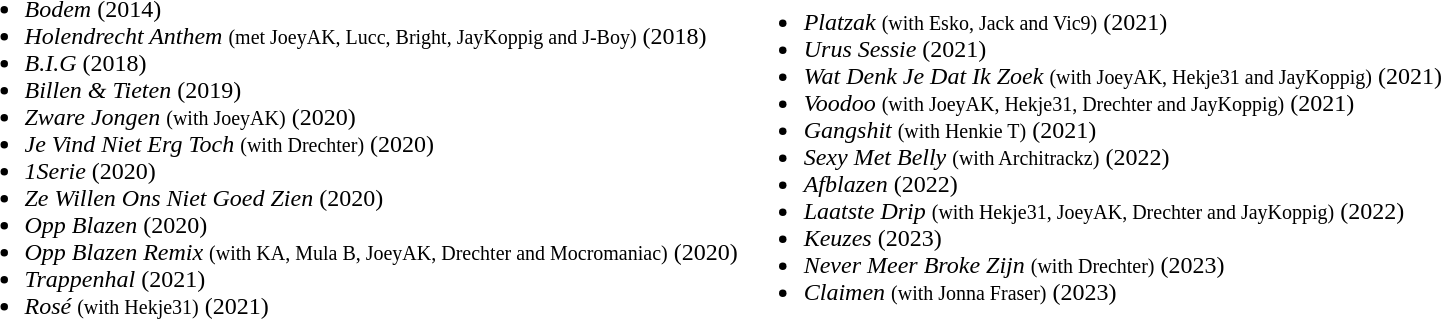<table>
<tr ---->
<td><br><ul><li><em>Bodem</em> (2014)</li><li><em>Holendrecht Anthem</em> <small>(met JoeyAK, Lucc, Bright, JayKoppig and J-Boy)</small> (2018)</li><li><em>B.I.G</em> (2018)</li><li><em>Billen & Tieten</em> (2019)</li><li><em>Zware Jongen</em> <small>(with JoeyAK)</small> (2020)</li><li><em>Je Vind Niet Erg Toch</em> <small>(with Drechter)</small> (2020)</li><li><em>1Serie</em> (2020)</li><li><em>Ze Willen Ons Niet Goed Zien</em> (2020)</li><li><em>Opp Blazen</em> (2020)</li><li><em>Opp Blazen Remix</em> <small>(with KA, Mula B, JoeyAK, Drechter and Mocromaniac)</small> (2020)</li><li><em>Trappenhal</em> (2021)</li><li><em>Rosé</em> <small> (with Hekje31)</small> (2021)</li></ul></td>
<td><br><ul><li><em>Platzak</em> <small>(with Esko, Jack and Vic9)</small> (2021)</li><li><em>Urus Sessie</em> (2021)</li><li><em>Wat Denk Je Dat Ik Zoek</em> <small>(with JoeyAK, Hekje31 and JayKoppig)</small> (2021)</li><li><em>Voodoo</em> <small>(with JoeyAK, Hekje31, Drechter and JayKoppig)</small> (2021)</li><li><em>Gangshit</em> <small>(with Henkie T)</small> (2021)</li><li><em>Sexy Met Belly</em> <small>(with Architrackz)</small> (2022)</li><li><em>Afblazen</em> (2022)</li><li><em>Laatste Drip</em> <small>(with Hekje31, JoeyAK, Drechter and JayKoppig)</small> (2022)</li><li><em>Keuzes</em> (2023)</li><li><em>Never Meer Broke Zijn</em> <small>(with Drechter)</small> (2023)</li><li><em>Claimen</em> <small>(with Jonna Fraser)</small> (2023)</li></ul></td>
</tr>
</table>
